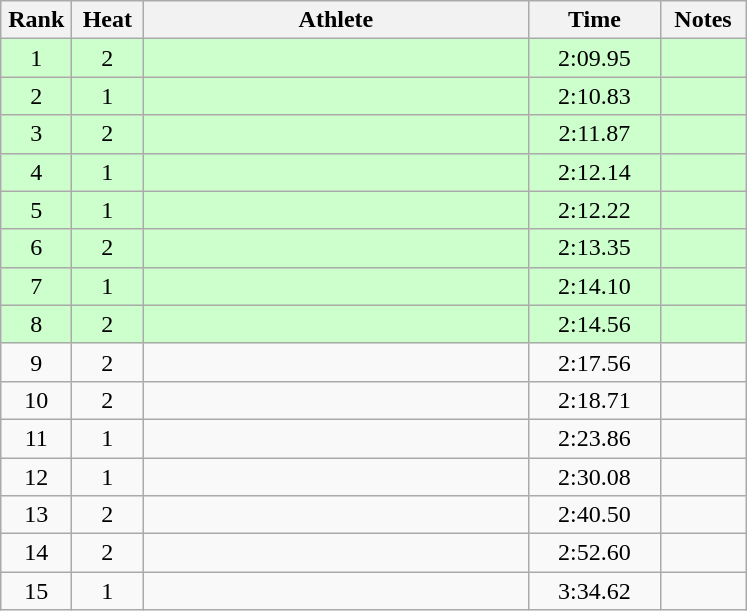<table class="wikitable" style="text-align:center">
<tr>
<th width=40>Rank</th>
<th width=40>Heat</th>
<th width=250>Athlete</th>
<th width=80>Time</th>
<th width=50>Notes</th>
</tr>
<tr bgcolor=ccffcc>
<td>1</td>
<td>2</td>
<td align=left></td>
<td>2:09.95</td>
<td></td>
</tr>
<tr bgcolor=ccffcc>
<td>2</td>
<td>1</td>
<td align=left></td>
<td>2:10.83</td>
<td></td>
</tr>
<tr bgcolor=ccffcc>
<td>3</td>
<td>2</td>
<td align=left></td>
<td>2:11.87</td>
<td></td>
</tr>
<tr bgcolor=ccffcc>
<td>4</td>
<td>1</td>
<td align=left></td>
<td>2:12.14</td>
<td></td>
</tr>
<tr bgcolor=ccffcc>
<td>5</td>
<td>1</td>
<td align=left></td>
<td>2:12.22</td>
<td></td>
</tr>
<tr bgcolor=ccffcc>
<td>6</td>
<td>2</td>
<td align=left></td>
<td>2:13.35</td>
<td></td>
</tr>
<tr bgcolor=ccffcc>
<td>7</td>
<td>1</td>
<td align=left></td>
<td>2:14.10</td>
<td></td>
</tr>
<tr bgcolor=ccffcc>
<td>8</td>
<td>2</td>
<td align=left></td>
<td>2:14.56</td>
<td></td>
</tr>
<tr>
<td>9</td>
<td>2</td>
<td align=left></td>
<td>2:17.56</td>
<td></td>
</tr>
<tr>
<td>10</td>
<td>2</td>
<td align=left></td>
<td>2:18.71</td>
<td></td>
</tr>
<tr>
<td>11</td>
<td>1</td>
<td align=left></td>
<td>2:23.86</td>
<td></td>
</tr>
<tr>
<td>12</td>
<td>1</td>
<td align=left></td>
<td>2:30.08</td>
<td></td>
</tr>
<tr>
<td>13</td>
<td>2</td>
<td align=left></td>
<td>2:40.50</td>
<td></td>
</tr>
<tr>
<td>14</td>
<td>2</td>
<td align=left></td>
<td>2:52.60</td>
<td></td>
</tr>
<tr>
<td>15</td>
<td>1</td>
<td align=left></td>
<td>3:34.62</td>
<td></td>
</tr>
</table>
